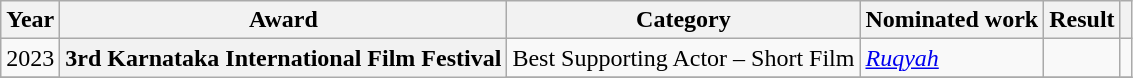<table class="wikitable plainrowheaders sortable">
<tr>
<th scope="col">Year</th>
<th scope="col">Award</th>
<th scope="col">Category</th>
<th scope="col">Nominated work</th>
<th scope="col">Result</th>
<th scope="col" class="unsortable"></th>
</tr>
<tr>
<td>2023</td>
<th scope="row" rowspan="3">3rd Karnataka International Film Festival</th>
<td>Best Supporting Actor – Short Film</td>
<td><em><a href='#'>Ruqyah</a></em></td>
<td></td>
<td style="text-align:center;"></td>
</tr>
<tr>
</tr>
</table>
